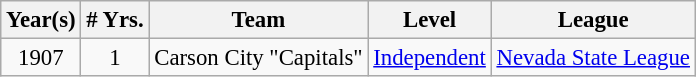<table class="wikitable" style="text-align:center; font-size: 95%;">
<tr>
<th>Year(s)</th>
<th># Yrs.</th>
<th>Team</th>
<th>Level</th>
<th>League</th>
</tr>
<tr>
<td>1907</td>
<td>1</td>
<td>Carson City "Capitals"</td>
<td><a href='#'>Independent</a></td>
<td><a href='#'>Nevada State League</a></td>
</tr>
</table>
